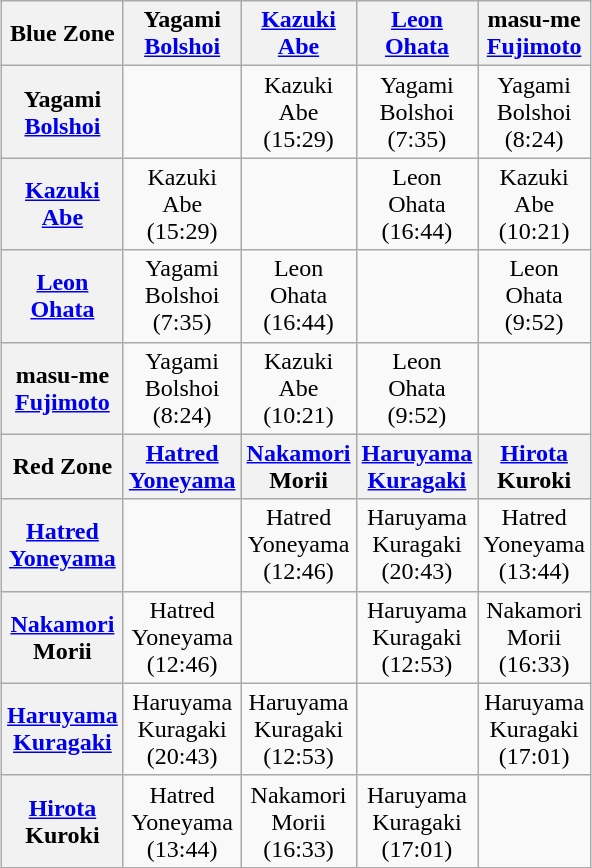<table class="wikitable" style="text-align:center; margin: 1em auto 1em auto">
<tr>
<th>Blue Zone</th>
<th>Yagami<br><a href='#'>Bolshoi</a></th>
<th><a href='#'>Kazuki</a><br><a href='#'>Abe</a></th>
<th><a href='#'>Leon</a><br><a href='#'>Ohata</a></th>
<th>masu-me<br><a href='#'>Fujimoto</a></th>
</tr>
<tr>
<th>Yagami<br><a href='#'>Bolshoi</a></th>
<td></td>
<td>Kazuki<br>Abe<br>(15:29)</td>
<td>Yagami<br>Bolshoi<br>(7:35)</td>
<td>Yagami<br>Bolshoi<br>(8:24)</td>
</tr>
<tr>
<th><a href='#'>Kazuki</a><br><a href='#'>Abe</a></th>
<td>Kazuki<br>Abe<br>(15:29)</td>
<td></td>
<td>Leon<br>Ohata<br>(16:44)</td>
<td>Kazuki<br>Abe<br>(10:21)</td>
</tr>
<tr>
<th><a href='#'>Leon</a><br><a href='#'>Ohata</a></th>
<td>Yagami<br>Bolshoi<br>(7:35)</td>
<td>Leon<br>Ohata<br>(16:44)</td>
<td></td>
<td>Leon<br>Ohata<br>(9:52)</td>
</tr>
<tr>
<th>masu-me<br><a href='#'>Fujimoto</a></th>
<td>Yagami<br>Bolshoi<br>(8:24)</td>
<td>Kazuki<br>Abe<br>(10:21)</td>
<td>Leon<br>Ohata<br>(9:52)</td>
<td></td>
</tr>
<tr>
<th>Red Zone</th>
<th><a href='#'>Hatred</a><br><a href='#'>Yoneyama</a></th>
<th><a href='#'>Nakamori</a><br>Morii</th>
<th><a href='#'>Haruyama</a><br><a href='#'>Kuragaki</a></th>
<th><a href='#'>Hirota</a><br>Kuroki</th>
</tr>
<tr>
<th><a href='#'>Hatred</a><br><a href='#'>Yoneyama</a></th>
<td></td>
<td>Hatred<br>Yoneyama<br>(12:46)</td>
<td>Haruyama<br>Kuragaki<br>(20:43)</td>
<td>Hatred<br>Yoneyama<br>(13:44)</td>
</tr>
<tr>
<th><a href='#'>Nakamori</a><br>Morii</th>
<td>Hatred<br>Yoneyama<br>(12:46)</td>
<td></td>
<td>Haruyama<br>Kuragaki<br>(12:53)</td>
<td>Nakamori<br>Morii<br>(16:33)</td>
</tr>
<tr>
<th><a href='#'>Haruyama</a><br><a href='#'>Kuragaki</a></th>
<td>Haruyama<br>Kuragaki<br>(20:43)</td>
<td>Haruyama<br>Kuragaki<br>(12:53)</td>
<td></td>
<td>Haruyama<br>Kuragaki<br>(17:01)</td>
</tr>
<tr>
<th><a href='#'>Hirota</a><br>Kuroki</th>
<td>Hatred<br>Yoneyama<br>(13:44)</td>
<td>Nakamori<br>Morii<br>(16:33)</td>
<td>Haruyama<br>Kuragaki<br>(17:01)</td>
<td></td>
</tr>
</table>
